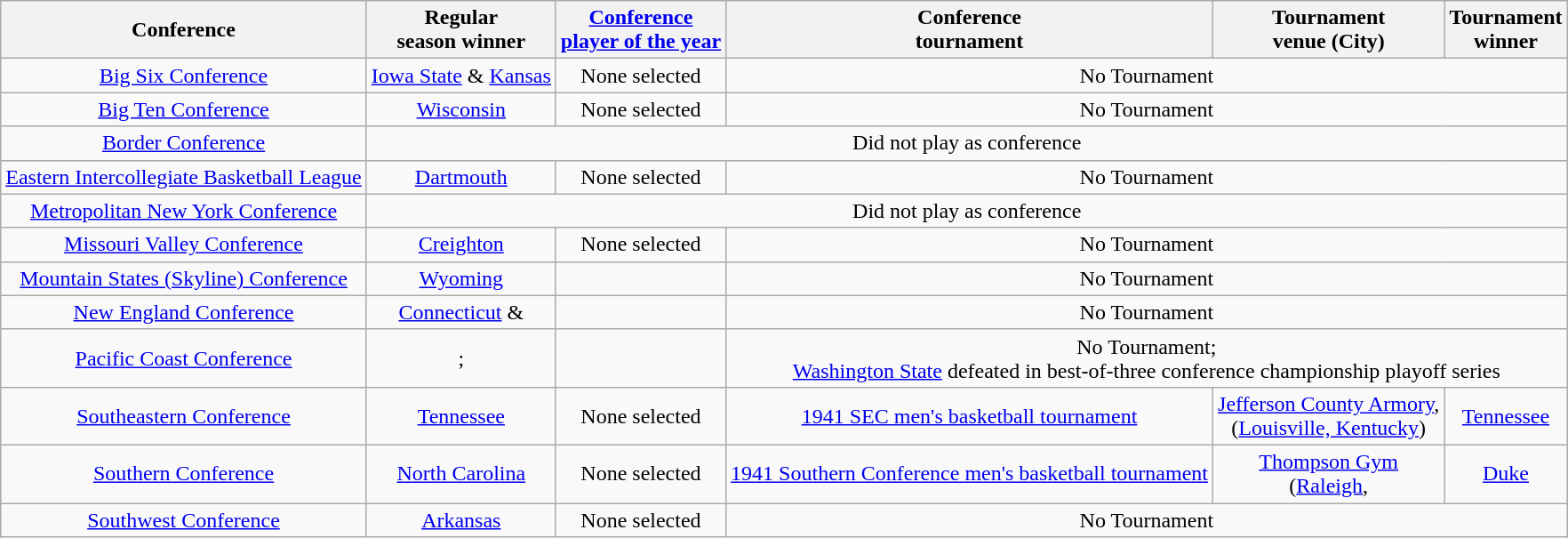<table class="wikitable" style="text-align:center;">
<tr>
<th>Conference</th>
<th>Regular <br> season winner</th>
<th><a href='#'>Conference <br> player of the year</a></th>
<th>Conference <br> tournament</th>
<th>Tournament <br> venue (City)</th>
<th>Tournament <br> winner</th>
</tr>
<tr>
<td><a href='#'>Big Six Conference</a></td>
<td><a href='#'>Iowa State</a> & <a href='#'>Kansas</a></td>
<td>None selected</td>
<td colspan=3>No Tournament</td>
</tr>
<tr>
<td><a href='#'>Big Ten Conference</a></td>
<td><a href='#'>Wisconsin</a></td>
<td>None selected</td>
<td colspan=3>No Tournament</td>
</tr>
<tr>
<td><a href='#'>Border Conference</a></td>
<td colspan=5>Did not play as conference</td>
</tr>
<tr>
<td><a href='#'>Eastern Intercollegiate Basketball League</a></td>
<td><a href='#'>Dartmouth</a></td>
<td>None selected</td>
<td colspan=3>No Tournament</td>
</tr>
<tr>
<td><a href='#'>Metropolitan New York Conference</a></td>
<td colspan=5>Did not play as conference</td>
</tr>
<tr>
<td><a href='#'>Missouri Valley Conference</a></td>
<td><a href='#'>Creighton</a></td>
<td>None selected</td>
<td colspan=3>No Tournament</td>
</tr>
<tr>
<td><a href='#'>Mountain States (Skyline) Conference</a></td>
<td><a href='#'>Wyoming</a></td>
<td></td>
<td colspan=3>No Tournament</td>
</tr>
<tr>
<td><a href='#'>New England Conference</a></td>
<td><a href='#'>Connecticut</a> & </td>
<td></td>
<td colspan=3>No Tournament</td>
</tr>
<tr>
<td><a href='#'>Pacific Coast Conference</a></td>
<td>; </td>
<td></td>
<td colspan=3>No Tournament;<br><a href='#'>Washington State</a> defeated  in best-of-three conference championship playoff series</td>
</tr>
<tr>
<td><a href='#'>Southeastern Conference</a></td>
<td><a href='#'>Tennessee</a></td>
<td>None selected</td>
<td><a href='#'>1941 SEC men's basketball tournament</a></td>
<td><a href='#'>Jefferson County Armory</a>,<br>(<a href='#'>Louisville, Kentucky</a>)</td>
<td><a href='#'>Tennessee</a></td>
</tr>
<tr>
<td><a href='#'>Southern Conference</a></td>
<td><a href='#'>North Carolina</a></td>
<td>None selected</td>
<td><a href='#'>1941 Southern Conference men's basketball tournament</a></td>
<td><a href='#'>Thompson Gym</a><br>(<a href='#'>Raleigh</a>, </td>
<td><a href='#'>Duke</a></td>
</tr>
<tr>
<td><a href='#'>Southwest Conference</a></td>
<td><a href='#'>Arkansas</a></td>
<td>None selected</td>
<td colspan=3>No Tournament</td>
</tr>
</table>
